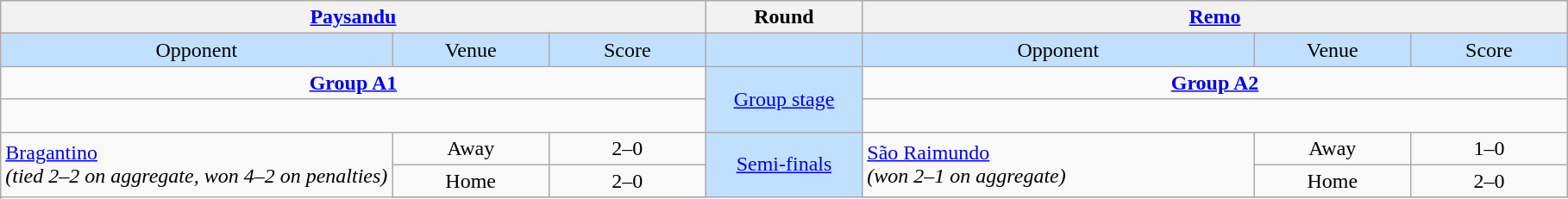<table class="wikitable" style="text-align: center;">
<tr>
<th colspan=3><a href='#'>Paysandu</a></th>
<th>Round</th>
<th colspan=3><a href='#'>Remo</a></th>
</tr>
<tr bgcolor=#c1e0ff>
<td width=25%>Opponent</td>
<td width=10%>Venue</td>
<td width=10%>Score</td>
<td width=10%></td>
<td width=25%>Opponent</td>
<td width=10%>Venue</td>
<td width=10%>Score</td>
</tr>
<tr>
<td colspan=3><strong><a href='#'>Group A1</a></strong></td>
<td rowspan=2 bgcolor=#c1e0ff><a href='#'>Group stage</a></td>
<td colspan=3><strong><a href='#'>Group A2</a></strong></td>
</tr>
<tr>
<td colspan=3 align=center valign=top><br></td>
<td colspan=3 align=center valign=top><br></td>
</tr>
<tr>
<td rowspan=3 align=left><a href='#'>Bragantino</a><br><em>(tied 2–2 on aggregate, won 4–2 on penalties)</em></td>
<td>Away</td>
<td>2–0</td>
<td rowspan=3 bgcolor=#c1e0ff><a href='#'>Semi-finals</a></td>
<td rowspan=2 align=left><a href='#'>São Raimundo</a><br><em>(won 2–1 on aggregate)</em></td>
<td>Away</td>
<td>1–0</td>
</tr>
<tr>
<td>Home</td>
<td>2–0</td>
<td>Home</td>
<td>2–0</td>
</tr>
<tr>
</tr>
</table>
